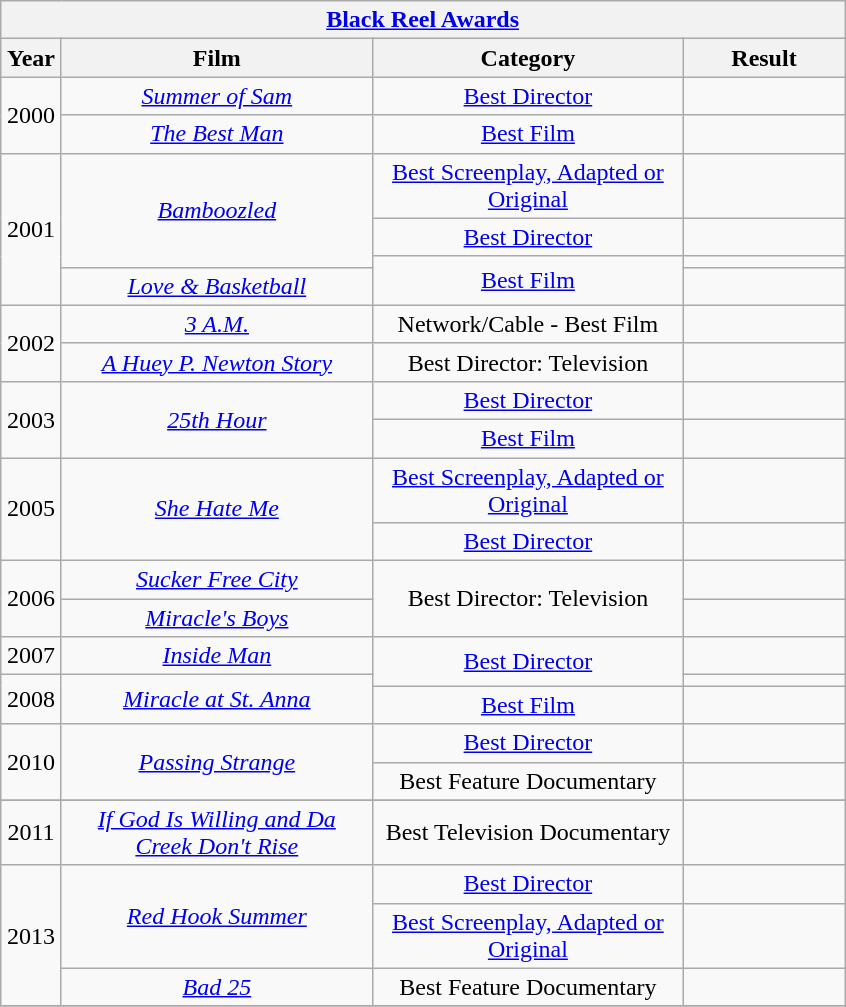<table class="wikitable">
<tr>
<th colspan="4" align="center"><a href='#'>Black Reel Awards</a></th>
</tr>
<tr>
<th width="33">Year</th>
<th width="200">Film</th>
<th width="200">Category</th>
<th width="100">Result</th>
</tr>
<tr>
<td align="center" rowspan="2">2000</td>
<td align="center"><em><a href='#'>Summer of Sam</a></em></td>
<td align="center"><a href='#'>Best Director</a></td>
<td></td>
</tr>
<tr>
<td align="center"><em><a href='#'>The Best Man</a></em></td>
<td align="center"><a href='#'>Best Film</a></td>
<td></td>
</tr>
<tr>
<td align="center" rowspan="4">2001</td>
<td align="center" rowspan="3"><em><a href='#'>Bamboozled</a></em></td>
<td align="center"><a href='#'>Best Screenplay, Adapted or Original</a></td>
<td></td>
</tr>
<tr>
<td align="center"><a href='#'>Best Director</a></td>
<td></td>
</tr>
<tr>
<td rowspan="2" align="center"><a href='#'>Best Film</a></td>
<td></td>
</tr>
<tr>
<td align="center"><em><a href='#'>Love & Basketball</a></em></td>
<td></td>
</tr>
<tr>
<td align="center" rowspan="2">2002</td>
<td align="center"><em><a href='#'>3 A.M.</a></em></td>
<td align="center">Network/Cable - Best Film</td>
<td></td>
</tr>
<tr>
<td align="center"><em><a href='#'>A Huey P. Newton Story</a></em></td>
<td align="center">Best Director: Television</td>
<td></td>
</tr>
<tr>
<td align="center" rowspan="2">2003</td>
<td align="center" rowspan="2"><em><a href='#'>25th Hour</a></em></td>
<td align="center"><a href='#'>Best Director</a></td>
<td></td>
</tr>
<tr>
<td align="center"><a href='#'>Best Film</a></td>
<td></td>
</tr>
<tr>
<td align="center" rowspan="2">2005</td>
<td align="center" rowspan="2"><em><a href='#'>She Hate Me</a></em></td>
<td align="center"><a href='#'>Best Screenplay, Adapted or Original</a></td>
<td></td>
</tr>
<tr>
<td align="center"><a href='#'>Best Director</a></td>
<td></td>
</tr>
<tr>
<td align="center" rowspan="2">2006</td>
<td align="center"><em><a href='#'>Sucker Free City</a></em></td>
<td rowspan="2" align="center">Best Director: Television</td>
<td></td>
</tr>
<tr>
<td align="center"><em><a href='#'>Miracle's Boys</a></em></td>
<td></td>
</tr>
<tr>
<td align="center">2007</td>
<td align="center"><em><a href='#'>Inside Man</a></em></td>
<td rowspan="2" align="center"><a href='#'>Best Director</a></td>
<td></td>
</tr>
<tr>
<td align="center" rowspan="2">2008</td>
<td align="center" rowspan="2"><em><a href='#'>Miracle at St. Anna</a></em></td>
<td></td>
</tr>
<tr>
<td align="center"><a href='#'>Best Film</a></td>
<td></td>
</tr>
<tr>
<td align="center" rowspan="2">2010</td>
<td align="center" rowspan="2"><em><a href='#'>Passing Strange</a></em></td>
<td align="center"><a href='#'>Best Director</a></td>
<td></td>
</tr>
<tr>
<td align="center">Best Feature Documentary</td>
<td></td>
</tr>
<tr>
</tr>
<tr>
<td align="center">2011</td>
<td align="center"><em><a href='#'>If God Is Willing and Da Creek Don't Rise</a></em></td>
<td align="center">Best Television Documentary</td>
<td></td>
</tr>
<tr>
<td align="center" rowspan="3">2013</td>
<td align="center" rowspan="2"><em><a href='#'>Red Hook Summer</a></em></td>
<td align="center"><a href='#'>Best Director</a></td>
<td></td>
</tr>
<tr>
<td align="center"><a href='#'>Best Screenplay, Adapted or Original</a></td>
<td></td>
</tr>
<tr>
<td align="center"><em><a href='#'>Bad 25</a></em></td>
<td align="center">Best Feature Documentary</td>
<td></td>
</tr>
<tr>
</tr>
</table>
